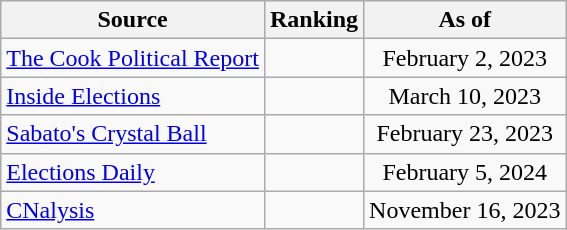<table class="wikitable" style="text-align:center">
<tr>
<th>Source</th>
<th>Ranking</th>
<th>As of</th>
</tr>
<tr>
<td style="text-align:left"><a href='#'>The Cook Political Report</a></td>
<td></td>
<td>February 2, 2023</td>
</tr>
<tr>
<td style="text-align:left"><a href='#'>Inside Elections</a></td>
<td></td>
<td>March 10, 2023</td>
</tr>
<tr>
<td style="text-align:left"><a href='#'>Sabato's Crystal Ball</a></td>
<td></td>
<td>February 23, 2023</td>
</tr>
<tr>
<td style="text-align:left"><a href='#'>Elections Daily</a></td>
<td></td>
<td>February 5, 2024</td>
</tr>
<tr>
<td style="text-align:left"><a href='#'>CNalysis</a></td>
<td></td>
<td>November 16, 2023</td>
</tr>
</table>
